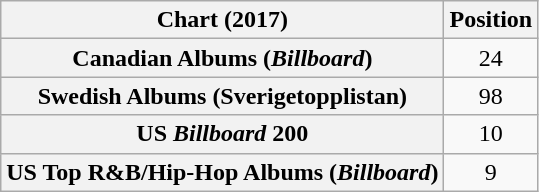<table class="wikitable sortable plainrowheaders" style="text-align:center">
<tr>
<th scope="col">Chart (2017)</th>
<th scope="col">Position</th>
</tr>
<tr>
<th scope="row">Canadian Albums (<em>Billboard</em>)</th>
<td>24</td>
</tr>
<tr>
<th scope="row">Swedish Albums (Sverigetopplistan)</th>
<td>98</td>
</tr>
<tr>
<th scope="row">US <em>Billboard</em> 200</th>
<td>10</td>
</tr>
<tr>
<th scope="row">US Top R&B/Hip-Hop Albums (<em>Billboard</em>)</th>
<td>9</td>
</tr>
</table>
